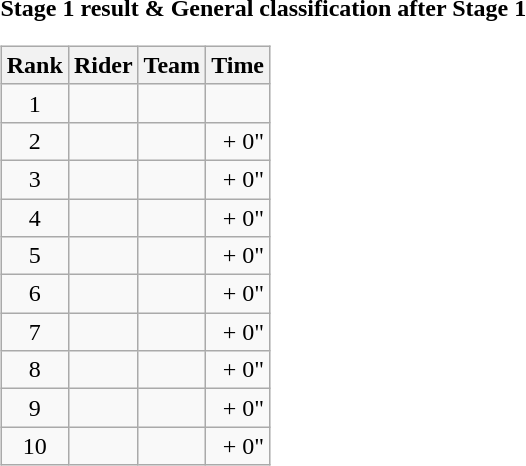<table>
<tr>
<td><strong>Stage 1 result & General classification after Stage 1</strong><br><table class="wikitable">
<tr>
<th scope="col">Rank</th>
<th scope="col">Rider</th>
<th scope="col">Team</th>
<th scope="col">Time</th>
</tr>
<tr>
<td style="text-align:center;">1</td>
<td> </td>
<td></td>
<td style="text-align:right;"></td>
</tr>
<tr>
<td style="text-align:center;">2</td>
<td> </td>
<td></td>
<td style="text-align:right;">+ 0"</td>
</tr>
<tr>
<td style="text-align:center;">3</td>
<td></td>
<td></td>
<td style="text-align:right;">+ 0"</td>
</tr>
<tr>
<td style="text-align:center;">4</td>
<td></td>
<td></td>
<td style="text-align:right;">+ 0"</td>
</tr>
<tr>
<td style="text-align:center;">5</td>
<td></td>
<td></td>
<td style="text-align:right;">+ 0"</td>
</tr>
<tr>
<td style="text-align:center;">6</td>
<td> </td>
<td></td>
<td style="text-align:right;">+ 0"</td>
</tr>
<tr>
<td style="text-align:center;">7</td>
<td></td>
<td></td>
<td style="text-align:right;">+ 0"</td>
</tr>
<tr>
<td style="text-align:center;">8</td>
<td></td>
<td></td>
<td style="text-align:right;">+ 0"</td>
</tr>
<tr>
<td style="text-align:center;">9</td>
<td></td>
<td></td>
<td style="text-align:right;">+ 0"</td>
</tr>
<tr>
<td style="text-align:center;">10</td>
<td></td>
<td></td>
<td style="text-align:right;">+ 0"</td>
</tr>
</table>
</td>
</tr>
</table>
